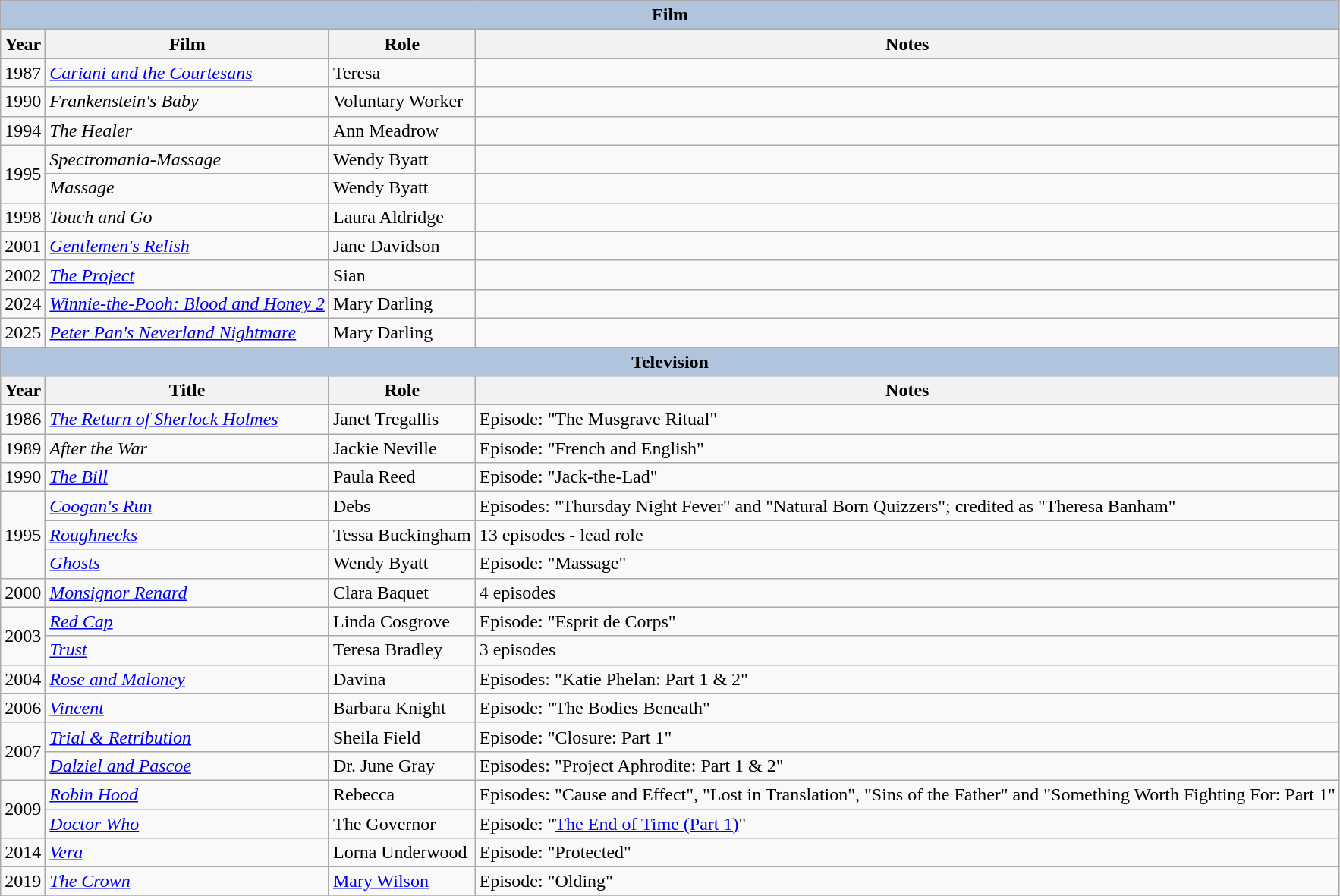<table class="wikitable">
<tr>
<th colspan=5 style="background:lightsteelblue;">Film</th>
</tr>
<tr>
<th>Year</th>
<th>Film</th>
<th>Role</th>
<th>Notes</th>
</tr>
<tr>
<td>1987</td>
<td><em><a href='#'>Cariani and the Courtesans</a></em></td>
<td>Teresa</td>
<td></td>
</tr>
<tr>
<td>1990</td>
<td><em>Frankenstein's Baby</em></td>
<td>Voluntary Worker</td>
<td></td>
</tr>
<tr>
<td>1994</td>
<td><em>The Healer</em></td>
<td>Ann Meadrow</td>
<td></td>
</tr>
<tr>
<td rowspan=2>1995</td>
<td><em>Spectromania-Massage</em></td>
<td>Wendy Byatt</td>
<td></td>
</tr>
<tr>
<td><em>Massage</em></td>
<td>Wendy Byatt</td>
<td></td>
</tr>
<tr>
<td>1998</td>
<td><em>Touch and Go</em></td>
<td>Laura Aldridge</td>
<td></td>
</tr>
<tr>
<td>2001</td>
<td><em><a href='#'>Gentlemen's Relish</a></em></td>
<td>Jane Davidson</td>
<td></td>
</tr>
<tr>
<td>2002</td>
<td><em><a href='#'>The Project</a></em></td>
<td>Sian</td>
<td></td>
</tr>
<tr>
<td>2024</td>
<td><em><a href='#'>Winnie-the-Pooh: Blood and Honey 2</a></em></td>
<td>Mary Darling</td>
<td></td>
</tr>
<tr>
<td>2025</td>
<td><em><a href='#'>Peter Pan's Neverland Nightmare</a></em></td>
<td>Mary Darling</td>
<td></td>
</tr>
<tr>
<th colspan=4 style="background:lightsteelblue;">Television</th>
</tr>
<tr>
<th>Year</th>
<th>Title</th>
<th>Role</th>
<th>Notes</th>
</tr>
<tr>
<td>1986</td>
<td><em><a href='#'>The Return of Sherlock Holmes</a></em></td>
<td>Janet Tregallis</td>
<td>Episode: "The Musgrave Ritual"</td>
</tr>
<tr>
<td>1989</td>
<td><em>After the War</em></td>
<td>Jackie Neville</td>
<td>Episode: "French and English"</td>
</tr>
<tr>
<td>1990</td>
<td><em><a href='#'>The Bill</a></em></td>
<td>Paula Reed</td>
<td>Episode: "Jack-the-Lad"</td>
</tr>
<tr>
<td rowspan=3>1995</td>
<td><em><a href='#'>Coogan's Run</a></em></td>
<td>Debs</td>
<td>Episodes: "Thursday Night Fever" and "Natural Born Quizzers"; credited as "Theresa Banham"</td>
</tr>
<tr>
<td><em><a href='#'>Roughnecks</a></em></td>
<td>Tessa Buckingham</td>
<td>13 episodes - lead role</td>
</tr>
<tr>
<td><em><a href='#'>Ghosts</a></em></td>
<td>Wendy Byatt</td>
<td>Episode: "Massage"</td>
</tr>
<tr>
<td>2000</td>
<td><em><a href='#'>Monsignor Renard</a></em></td>
<td>Clara Baquet</td>
<td>4 episodes</td>
</tr>
<tr>
<td rowspan=2>2003</td>
<td><em><a href='#'>Red Cap</a></em></td>
<td>Linda Cosgrove</td>
<td>Episode: "Esprit de Corps"</td>
</tr>
<tr>
<td><em><a href='#'>Trust</a></em></td>
<td>Teresa Bradley</td>
<td>3 episodes</td>
</tr>
<tr>
<td>2004</td>
<td><em><a href='#'>Rose and Maloney</a></em></td>
<td>Davina</td>
<td>Episodes: "Katie Phelan: Part 1 & 2"</td>
</tr>
<tr>
<td>2006</td>
<td><em><a href='#'>Vincent</a></em></td>
<td>Barbara Knight</td>
<td>Episode: "The Bodies Beneath"</td>
</tr>
<tr>
<td rowspan=2>2007</td>
<td><em><a href='#'>Trial & Retribution</a></em></td>
<td>Sheila Field</td>
<td>Episode: "Closure: Part 1"</td>
</tr>
<tr>
<td><em><a href='#'>Dalziel and Pascoe</a></em></td>
<td>Dr. June Gray</td>
<td>Episodes: "Project Aphrodite: Part 1 & 2"</td>
</tr>
<tr>
<td rowspan=2>2009</td>
<td><em><a href='#'>Robin Hood</a></em></td>
<td>Rebecca</td>
<td>Episodes: "Cause and Effect", "Lost in Translation", "Sins of the Father" and "Something Worth Fighting For: Part 1"</td>
</tr>
<tr>
<td><em><a href='#'>Doctor Who</a></em></td>
<td>The Governor</td>
<td>Episode: "<a href='#'>The End of Time (Part 1)</a>"</td>
</tr>
<tr>
<td>2014</td>
<td><em><a href='#'>Vera</a></em></td>
<td>Lorna Underwood</td>
<td>Episode: "Protected"</td>
</tr>
<tr>
<td>2019</td>
<td><em><a href='#'>The Crown</a></em></td>
<td><a href='#'>Mary Wilson</a></td>
<td>Episode: "Olding"</td>
</tr>
<tr>
</tr>
</table>
